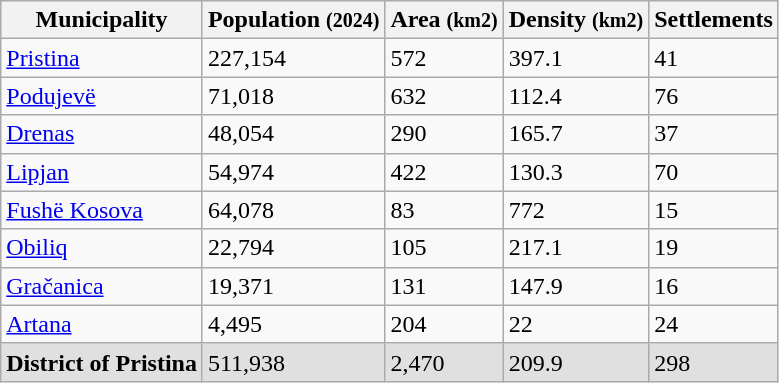<table class="wikitable sortable">
<tr>
<th>Municipality</th>
<th>Population <small>(2024)</small></th>
<th>Area <small>(km2)</small></th>
<th>Density <small>(km2)</small></th>
<th>Settlements</th>
</tr>
<tr>
<td><a href='#'>Pristina</a></td>
<td>227,154</td>
<td>572</td>
<td>397.1</td>
<td>41</td>
</tr>
<tr>
<td><a href='#'>Podujevë</a></td>
<td>71,018</td>
<td>632</td>
<td>112.4</td>
<td>76</td>
</tr>
<tr>
<td><a href='#'>Drenas</a></td>
<td>48,054</td>
<td>290</td>
<td>165.7</td>
<td>37</td>
</tr>
<tr>
<td><a href='#'>Lipjan</a></td>
<td>54,974</td>
<td>422</td>
<td>130.3</td>
<td>70</td>
</tr>
<tr>
<td><a href='#'>Fushë Kosova</a></td>
<td>64,078</td>
<td>83</td>
<td>772</td>
<td>15</td>
</tr>
<tr>
<td><a href='#'>Obiliq</a></td>
<td>22,794</td>
<td>105</td>
<td>217.1</td>
<td>19</td>
</tr>
<tr>
<td><a href='#'>Gračanica</a></td>
<td>19,371</td>
<td>131</td>
<td>147.9</td>
<td>16</td>
</tr>
<tr>
<td><a href='#'>Artana</a></td>
<td>4,495</td>
<td>204</td>
<td>22</td>
<td>24</td>
</tr>
<tr class="sortbottom" bgcolor="#e0e0e0">
<td><strong>District of Pristina</strong></td>
<td>511,938</td>
<td>2,470</td>
<td>209.9</td>
<td>298</td>
</tr>
</table>
